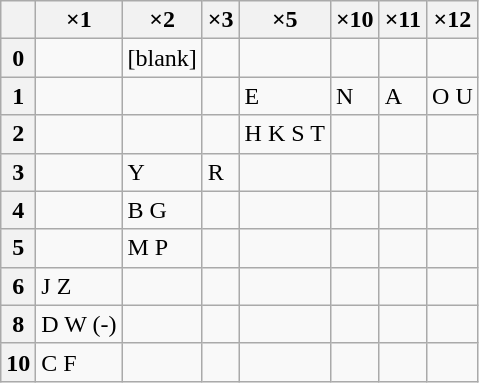<table class="wikitable floatright">
<tr>
<th></th>
<th>×1</th>
<th>×2</th>
<th>×3</th>
<th>×5</th>
<th>×10</th>
<th>×11</th>
<th>×12</th>
</tr>
<tr>
<th>0</th>
<td></td>
<td>[blank]</td>
<td></td>
<td></td>
<td></td>
<td></td>
<td></td>
</tr>
<tr>
<th>1</th>
<td></td>
<td></td>
<td></td>
<td>E</td>
<td>N</td>
<td>A</td>
<td>O U</td>
</tr>
<tr>
<th>2</th>
<td></td>
<td></td>
<td></td>
<td>H K S T</td>
<td></td>
<td></td>
<td></td>
</tr>
<tr>
<th>3</th>
<td></td>
<td>Y</td>
<td>R</td>
<td></td>
<td></td>
<td></td>
<td></td>
</tr>
<tr>
<th>4</th>
<td></td>
<td>B G</td>
<td></td>
<td></td>
<td></td>
<td></td>
<td></td>
</tr>
<tr>
<th>5</th>
<td></td>
<td>M P</td>
<td></td>
<td></td>
<td></td>
<td></td>
<td></td>
</tr>
<tr>
<th>6</th>
<td>J Z</td>
<td></td>
<td></td>
<td></td>
<td></td>
<td></td>
<td></td>
</tr>
<tr>
<th>8</th>
<td>D W (-)</td>
<td></td>
<td></td>
<td></td>
<td></td>
<td></td>
<td></td>
</tr>
<tr>
<th>10</th>
<td>C F</td>
<td></td>
<td></td>
<td></td>
<td></td>
<td></td>
<td></td>
</tr>
</table>
